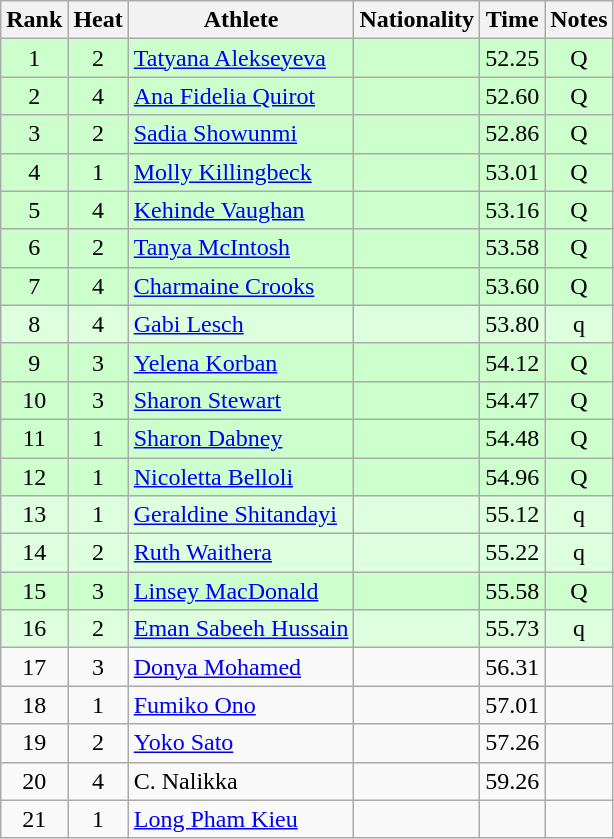<table class="wikitable sortable" style="text-align:center">
<tr>
<th>Rank</th>
<th>Heat</th>
<th>Athlete</th>
<th>Nationality</th>
<th>Time</th>
<th>Notes</th>
</tr>
<tr bgcolor=ccffcc>
<td>1</td>
<td>2</td>
<td align=left><a href='#'>Tatyana Alekseyeva</a></td>
<td align=left></td>
<td>52.25</td>
<td>Q</td>
</tr>
<tr bgcolor=ccffcc>
<td>2</td>
<td>4</td>
<td align=left><a href='#'>Ana Fidelia Quirot</a></td>
<td align=left></td>
<td>52.60</td>
<td>Q</td>
</tr>
<tr bgcolor=ccffcc>
<td>3</td>
<td>2</td>
<td align=left><a href='#'>Sadia Showunmi</a></td>
<td align=left></td>
<td>52.86</td>
<td>Q</td>
</tr>
<tr bgcolor=ccffcc>
<td>4</td>
<td>1</td>
<td align=left><a href='#'>Molly Killingbeck</a></td>
<td align=left></td>
<td>53.01</td>
<td>Q</td>
</tr>
<tr bgcolor=ccffcc>
<td>5</td>
<td>4</td>
<td align=left><a href='#'>Kehinde Vaughan</a></td>
<td align=left></td>
<td>53.16</td>
<td>Q</td>
</tr>
<tr bgcolor=ccffcc>
<td>6</td>
<td>2</td>
<td align=left><a href='#'>Tanya McIntosh</a></td>
<td align=left></td>
<td>53.58</td>
<td>Q</td>
</tr>
<tr bgcolor=ccffcc>
<td>7</td>
<td>4</td>
<td align=left><a href='#'>Charmaine Crooks</a></td>
<td align=left></td>
<td>53.60</td>
<td>Q</td>
</tr>
<tr bgcolor=ddffdd>
<td>8</td>
<td>4</td>
<td align=left><a href='#'>Gabi Lesch</a></td>
<td align=left></td>
<td>53.80</td>
<td>q</td>
</tr>
<tr bgcolor=ccffcc>
<td>9</td>
<td>3</td>
<td align=left><a href='#'>Yelena Korban</a></td>
<td align=left></td>
<td>54.12</td>
<td>Q</td>
</tr>
<tr bgcolor=ccffcc>
<td>10</td>
<td>3</td>
<td align=left><a href='#'>Sharon Stewart</a></td>
<td align=left></td>
<td>54.47</td>
<td>Q</td>
</tr>
<tr bgcolor=ccffcc>
<td>11</td>
<td>1</td>
<td align=left><a href='#'>Sharon Dabney</a></td>
<td align=left></td>
<td>54.48</td>
<td>Q</td>
</tr>
<tr bgcolor=ccffcc>
<td>12</td>
<td>1</td>
<td align=left><a href='#'>Nicoletta Belloli</a></td>
<td align=left></td>
<td>54.96</td>
<td>Q</td>
</tr>
<tr bgcolor=ddffdd>
<td>13</td>
<td>1</td>
<td align=left><a href='#'>Geraldine Shitandayi</a></td>
<td align=left></td>
<td>55.12</td>
<td>q</td>
</tr>
<tr bgcolor=ddffdd>
<td>14</td>
<td>2</td>
<td align=left><a href='#'>Ruth Waithera</a></td>
<td align=left></td>
<td>55.22</td>
<td>q</td>
</tr>
<tr bgcolor=ccffcc>
<td>15</td>
<td>3</td>
<td align=left><a href='#'>Linsey MacDonald</a></td>
<td align=left></td>
<td>55.58</td>
<td>Q</td>
</tr>
<tr bgcolor=ddffdd>
<td>16</td>
<td>2</td>
<td align=left><a href='#'>Eman Sabeeh Hussain</a></td>
<td align=left></td>
<td>55.73</td>
<td>q</td>
</tr>
<tr>
<td>17</td>
<td>3</td>
<td align=left><a href='#'>Donya Mohamed</a></td>
<td align=left></td>
<td>56.31</td>
<td></td>
</tr>
<tr>
<td>18</td>
<td>1</td>
<td align=left><a href='#'>Fumiko Ono</a></td>
<td align=left></td>
<td>57.01</td>
<td></td>
</tr>
<tr>
<td>19</td>
<td>2</td>
<td align=left><a href='#'>Yoko Sato</a></td>
<td align=left></td>
<td>57.26</td>
<td></td>
</tr>
<tr>
<td>20</td>
<td>4</td>
<td align=left>C. Nalikka</td>
<td align=left></td>
<td>59.26</td>
<td></td>
</tr>
<tr>
<td>21</td>
<td>1</td>
<td align=left><a href='#'>Long Pham Kieu</a></td>
<td align=left></td>
<td></td>
<td></td>
</tr>
</table>
